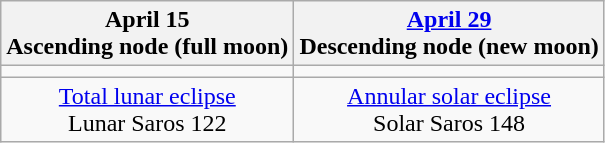<table class="wikitable">
<tr>
<th>April 15<br>Ascending node (full moon)<br></th>
<th><a href='#'>April 29</a><br>Descending node (new moon)<br></th>
</tr>
<tr>
<td></td>
<td></td>
</tr>
<tr align=center>
<td><a href='#'>Total lunar eclipse</a><br>Lunar Saros 122</td>
<td><a href='#'>Annular solar eclipse</a><br>Solar Saros 148</td>
</tr>
</table>
